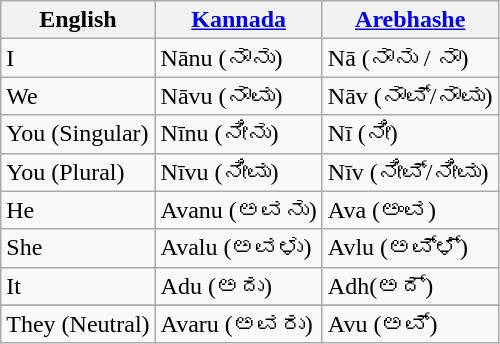<table class="wikitable">
<tr>
<th><strong>English</strong></th>
<th><strong><a href='#'>Kannada</a></strong></th>
<th><strong><a href='#'>Arebhashe</a></strong></th>
</tr>
<tr>
<td>I</td>
<td>Nānu (ನಾನು)</td>
<td>Nā (ನಾನು / ನಾ)</td>
</tr>
<tr>
<td>We</td>
<td>Nāvu (ನಾವು)</td>
<td>Nāv (ನಾವ್/ನಾವು)</td>
</tr>
<tr>
<td>You (Singular)</td>
<td>Nīnu (ನೀನು)</td>
<td>Nī (ನೀ)</td>
</tr>
<tr>
<td>You (Plural)</td>
<td>Nīvu (ನೀವು)</td>
<td>Nīv (ನೀವ್/ನೀವು)</td>
</tr>
<tr>
<td>He</td>
<td>Avanu (ಅವನು)</td>
<td>Ava (ಅಂವ)</td>
</tr>
<tr>
<td>She</td>
<td>Avalu (ಅವಳು)</td>
<td>Avlu (ಅವ್ಳ್)</td>
</tr>
<tr>
<td>It</td>
<td>Adu (ಅದು)</td>
<td>Adh(ಅದ್)</td>
</tr>
<tr>
</tr>
<tr>
<td>They (Neutral)</td>
<td>Avaru (ಅವರು)</td>
<td>Avu (ಅವ್)</td>
</tr>
</table>
